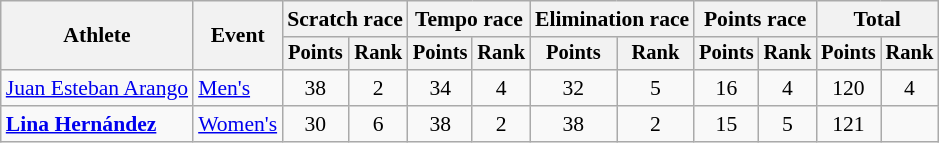<table class=wikitable style=font-size:90%;text-align:center>
<tr>
<th rowspan=2>Athlete</th>
<th rowspan=2>Event</th>
<th colspan=2>Scratch race</th>
<th colspan=2>Tempo race</th>
<th colspan=2>Elimination race</th>
<th colspan=2>Points race</th>
<th colspan=2>Total</th>
</tr>
<tr style=font-size:95%>
<th>Points</th>
<th>Rank</th>
<th>Points</th>
<th>Rank</th>
<th>Points</th>
<th>Rank</th>
<th>Points</th>
<th>Rank</th>
<th>Points</th>
<th>Rank</th>
</tr>
<tr align=center>
<td align=left><a href='#'>Juan Esteban Arango</a></td>
<td align=left><a href='#'>Men's</a></td>
<td>38</td>
<td>2</td>
<td>34</td>
<td>4</td>
<td>32</td>
<td>5</td>
<td>16</td>
<td>4</td>
<td>120</td>
<td>4</td>
</tr>
<tr align=center>
<td align=left><strong><a href='#'>Lina Hernández</a></strong></td>
<td align=left><a href='#'>Women's</a></td>
<td>30</td>
<td>6</td>
<td>38</td>
<td>2</td>
<td>38</td>
<td>2</td>
<td>15</td>
<td>5</td>
<td>121</td>
<td></td>
</tr>
</table>
